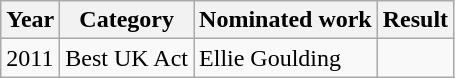<table class="wikitable">
<tr>
<th>Year</th>
<th>Category</th>
<th>Nominated work</th>
<th>Result</th>
</tr>
<tr>
<td>2011</td>
<td>Best UK Act</td>
<td>Ellie Goulding</td>
<td></td>
</tr>
</table>
